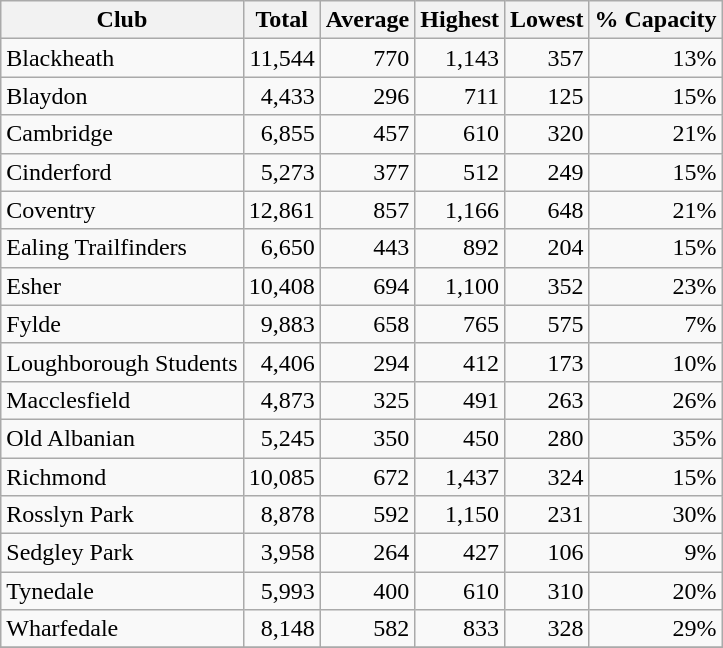<table class="wikitable sortable" style="text-align:right">
<tr>
<th>Club</th>
<th>Total</th>
<th>Average</th>
<th>Highest</th>
<th>Lowest</th>
<th>% Capacity</th>
</tr>
<tr>
<td style="text-align:left">Blackheath</td>
<td>11,544</td>
<td>770</td>
<td>1,143</td>
<td>357</td>
<td>13%</td>
</tr>
<tr>
<td style="text-align:left">Blaydon</td>
<td>4,433</td>
<td>296</td>
<td>711</td>
<td>125</td>
<td>15%</td>
</tr>
<tr>
<td style="text-align:left">Cambridge</td>
<td>6,855</td>
<td>457</td>
<td>610</td>
<td>320</td>
<td>21%</td>
</tr>
<tr>
<td style="text-align:left">Cinderford</td>
<td>5,273</td>
<td>377</td>
<td>512</td>
<td>249</td>
<td>15%</td>
</tr>
<tr>
<td style="text-align:left">Coventry</td>
<td>12,861</td>
<td>857</td>
<td>1,166</td>
<td>648</td>
<td>21%</td>
</tr>
<tr>
<td style="text-align:left">Ealing Trailfinders</td>
<td>6,650</td>
<td>443</td>
<td>892</td>
<td>204</td>
<td>15%</td>
</tr>
<tr>
<td style="text-align:left">Esher</td>
<td>10,408</td>
<td>694</td>
<td>1,100</td>
<td>352</td>
<td>23%</td>
</tr>
<tr>
<td style="text-align:left">Fylde</td>
<td>9,883</td>
<td>658</td>
<td>765</td>
<td>575</td>
<td>7%</td>
</tr>
<tr>
<td style="text-align:left">Loughborough Students</td>
<td>4,406</td>
<td>294</td>
<td>412</td>
<td>173</td>
<td>10%</td>
</tr>
<tr>
<td style="text-align:left">Macclesfield</td>
<td>4,873</td>
<td>325</td>
<td>491</td>
<td>263</td>
<td>26%</td>
</tr>
<tr>
<td style="text-align:left">Old Albanian</td>
<td>5,245</td>
<td>350</td>
<td>450</td>
<td>280</td>
<td>35%</td>
</tr>
<tr>
<td style="text-align:left">Richmond</td>
<td>10,085</td>
<td>672</td>
<td>1,437</td>
<td>324</td>
<td>15%</td>
</tr>
<tr>
<td style="text-align:left">Rosslyn Park</td>
<td>8,878</td>
<td>592</td>
<td>1,150</td>
<td>231</td>
<td>30%</td>
</tr>
<tr>
<td style="text-align:left">Sedgley Park</td>
<td>3,958</td>
<td>264</td>
<td>427</td>
<td>106</td>
<td>9%</td>
</tr>
<tr>
<td style="text-align:left">Tynedale</td>
<td>5,993</td>
<td>400</td>
<td>610</td>
<td>310</td>
<td>20%</td>
</tr>
<tr>
<td style="text-align:left">Wharfedale</td>
<td>8,148</td>
<td>582</td>
<td>833</td>
<td>328</td>
<td>29%</td>
</tr>
<tr>
</tr>
</table>
